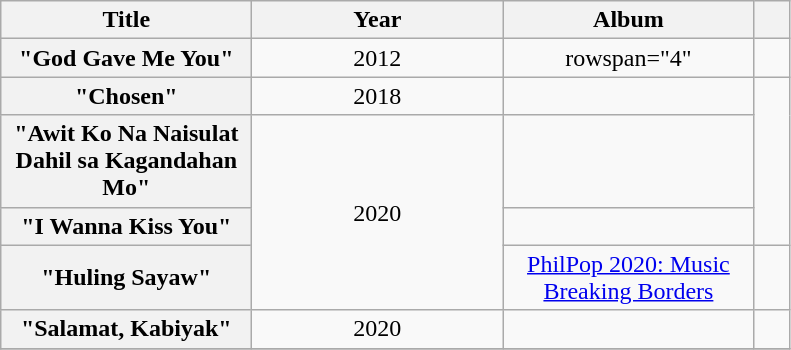<table class="wikitable plainrowheaders" style="text-align:center;">
<tr>
<th scope="col" style="width:10em;">Title</th>
<th scope="col" style="width:10em;">Year</th>
<th scope="col" style="width:10em;">Album</th>
<th scope="col" class="unsortable" style="width:1em;"></th>
</tr>
<tr>
<th scope="row">"God Gave Me You"<br></th>
<td align="center">2012</td>
<td>rowspan="4" </td>
<td></td>
</tr>
<tr>
<th scope="row">"Chosen"<br></th>
<td align="center">2018</td>
<td></td>
</tr>
<tr>
<th scope="row">"Awit Ko Na Naisulat Dahil sa Kagandahan Mo"</th>
<td align="center" rowspan="3">2020</td>
<td></td>
</tr>
<tr>
<th scope="row">"I Wanna Kiss You"</th>
<td></td>
</tr>
<tr>
<th scope="row">"Huling Sayaw"</th>
<td><a href='#'>PhilPop 2020: Music Breaking Borders</a></td>
<td></td>
</tr>
<tr>
<th scope="row">"Salamat, Kabiyak"<br></th>
<td align="center">2020</td>
<td></td>
<td></td>
</tr>
<tr>
</tr>
</table>
